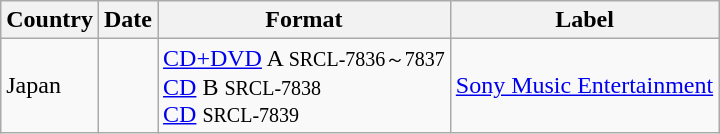<table class="wikitable">
<tr>
<th>Country</th>
<th>Date</th>
<th>Format</th>
<th>Label</th>
</tr>
<tr>
<td>Japan</td>
<td></td>
<td><a href='#'>CD+DVD</a> A <small>SRCL-7836～7837</small><br> <a href='#'>CD</a> B <small>SRCL-7838</small><br><a href='#'>CD</a> <small>SRCL-7839</small></td>
<td><a href='#'>Sony Music Entertainment</a></td>
</tr>
</table>
